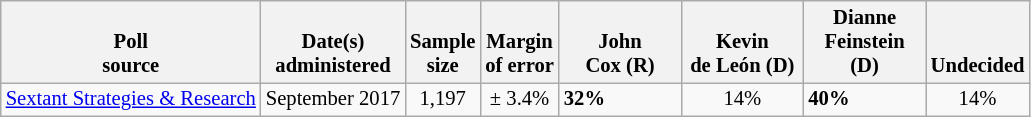<table class="wikitable" style="font-size:86%">
<tr valign=bottom>
<th>Poll<br>source</th>
<th>Date(s)<br>administered</th>
<th>Sample<br>size</th>
<th>Margin<br>of error</th>
<th style="width:75px">John<br>Cox (R)</th>
<th style="width:75px">Kevin<br>de León (D)</th>
<th style="width:75px">Dianne<br>Feinstein (D)</th>
<th>Undecided</th>
</tr>
<tr>
<td><a href='#'>Sextant Strategies & Research</a></td>
<td align=center>September 2017</td>
<td align=center>1,197</td>
<td align=center>± 3.4%</td>
<td><strong>32%</strong></td>
<td align=center>14%</td>
<td><strong>40%</strong></td>
<td align=center>14%</td>
</tr>
</table>
